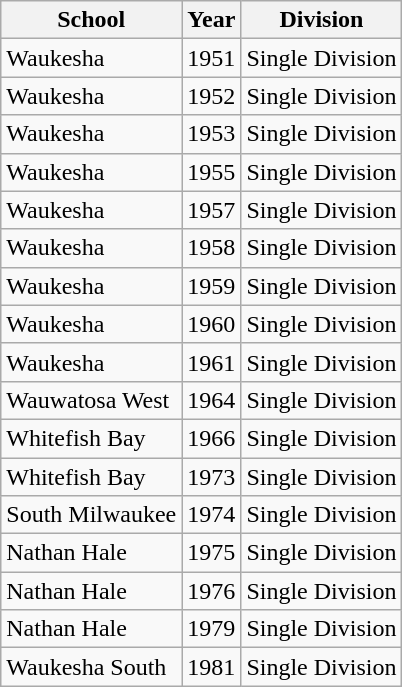<table class="wikitable">
<tr>
<th>School</th>
<th>Year</th>
<th>Division</th>
</tr>
<tr>
<td>Waukesha</td>
<td>1951</td>
<td>Single Division</td>
</tr>
<tr>
<td>Waukesha</td>
<td>1952</td>
<td>Single Division</td>
</tr>
<tr>
<td>Waukesha</td>
<td>1953</td>
<td>Single Division</td>
</tr>
<tr>
<td>Waukesha</td>
<td>1955</td>
<td>Single Division</td>
</tr>
<tr>
<td>Waukesha</td>
<td>1957</td>
<td>Single Division</td>
</tr>
<tr>
<td>Waukesha</td>
<td>1958</td>
<td>Single Division</td>
</tr>
<tr>
<td>Waukesha</td>
<td>1959</td>
<td>Single Division</td>
</tr>
<tr>
<td>Waukesha</td>
<td>1960</td>
<td>Single Division</td>
</tr>
<tr>
<td>Waukesha</td>
<td>1961</td>
<td>Single Division</td>
</tr>
<tr>
<td>Wauwatosa West</td>
<td>1964</td>
<td>Single Division</td>
</tr>
<tr>
<td>Whitefish Bay</td>
<td>1966</td>
<td>Single Division</td>
</tr>
<tr>
<td>Whitefish Bay</td>
<td>1973</td>
<td>Single Division</td>
</tr>
<tr>
<td>South Milwaukee</td>
<td>1974</td>
<td>Single Division</td>
</tr>
<tr>
<td>Nathan Hale</td>
<td>1975</td>
<td>Single Division</td>
</tr>
<tr>
<td>Nathan Hale</td>
<td>1976</td>
<td>Single Division</td>
</tr>
<tr>
<td>Nathan Hale</td>
<td>1979</td>
<td>Single Division</td>
</tr>
<tr>
<td>Waukesha South</td>
<td>1981</td>
<td>Single Division</td>
</tr>
</table>
